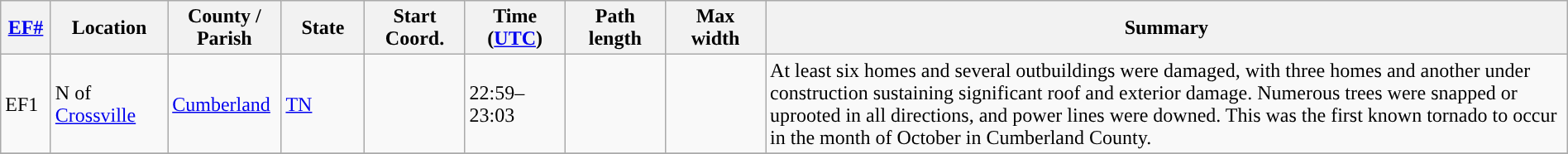<table class="wikitable sortable" style="width:100%;">
<tr>
<th scope="col"  style="width:3%; text-align:center;"><a href='#'>EF#</a></th>
<th scope="col"  style="width:7%; text-align:center;" class="unsortable">Location</th>
<th scope="col"  style="width:6%; text-align:center;" class="unsortable">County / Parish</th>
<th scope="col"  style="width:5%; text-align:center;">State</th>
<th scope="col"  style="width:6%; text-align:center;">Start Coord.</th>
<th scope="col"  style="width:6%; text-align:center;">Time (<a href='#'>UTC</a>)</th>
<th scope="col"  style="width:6%; text-align:center;">Path length</th>
<th scope="col"  style="width:6%; text-align:center;">Max width</th>
<th scope="col" class="unsortable" style="width:48%; text-align:center;">Summary</th>
</tr>
<tr>
<td>EF1</td>
<td>N of <a href='#'>Crossville</a></td>
<td><a href='#'>Cumberland</a></td>
<td><a href='#'>TN</a></td>
<td></td>
<td>22:59–23:03</td>
<td></td>
<td></td>
<td>At least six homes and several outbuildings were damaged, with three homes and another under construction sustaining significant roof and exterior damage. Numerous trees were snapped or uprooted in all directions, and power lines were downed. This was the first known tornado to occur in the month of October in Cumberland County.</td>
</tr>
<tr>
</tr>
</table>
